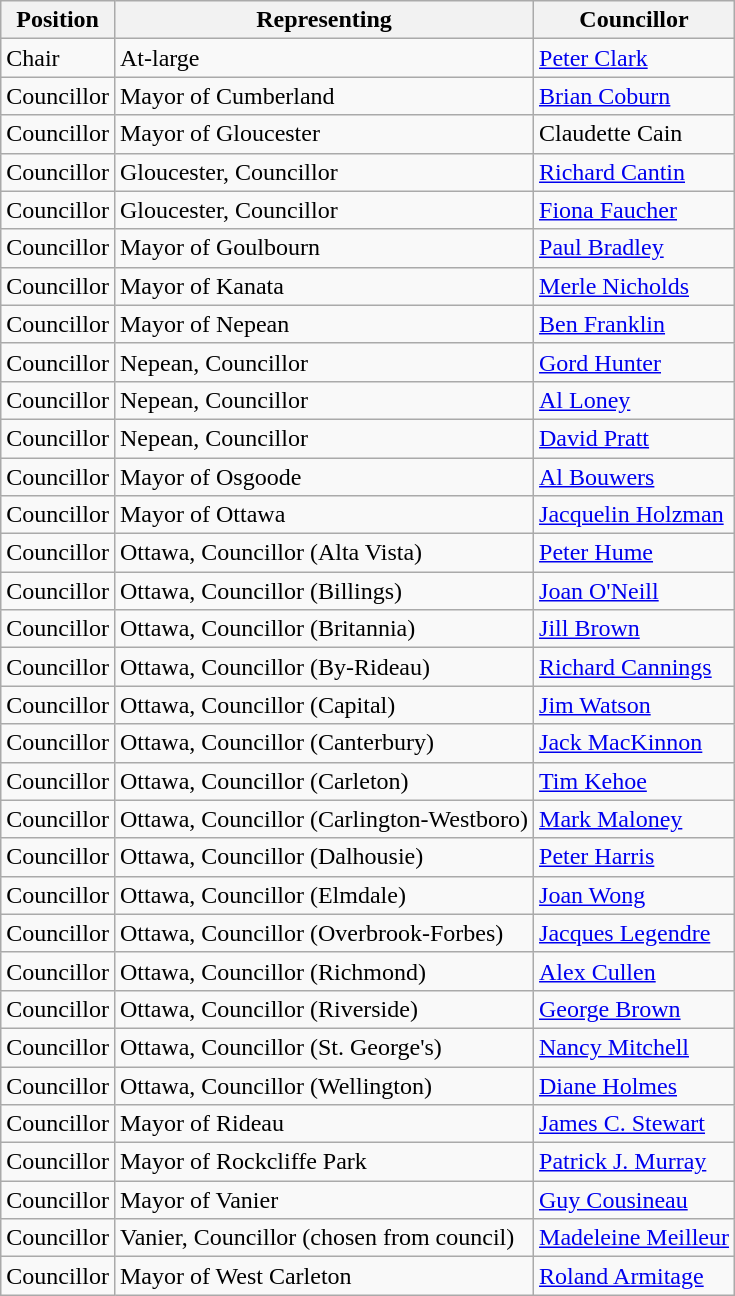<table class="wikitable">
<tr>
<th>Position</th>
<th>Representing</th>
<th>Councillor</th>
</tr>
<tr>
<td>Chair</td>
<td>At-large</td>
<td><a href='#'>Peter Clark</a></td>
</tr>
<tr>
<td>Councillor</td>
<td>Mayor of Cumberland</td>
<td><a href='#'>Brian Coburn</a></td>
</tr>
<tr>
<td>Councillor</td>
<td>Mayor of Gloucester</td>
<td>Claudette Cain</td>
</tr>
<tr>
<td>Councillor</td>
<td>Gloucester, Councillor</td>
<td><a href='#'>Richard Cantin</a></td>
</tr>
<tr>
<td>Councillor</td>
<td>Gloucester, Councillor</td>
<td><a href='#'>Fiona Faucher</a></td>
</tr>
<tr>
<td>Councillor</td>
<td>Mayor of Goulbourn</td>
<td><a href='#'>Paul Bradley</a></td>
</tr>
<tr>
<td>Councillor</td>
<td>Mayor of Kanata</td>
<td><a href='#'>Merle Nicholds</a></td>
</tr>
<tr>
<td>Councillor</td>
<td>Mayor of Nepean</td>
<td><a href='#'>Ben Franklin</a></td>
</tr>
<tr>
<td>Councillor</td>
<td>Nepean, Councillor</td>
<td><a href='#'>Gord Hunter</a></td>
</tr>
<tr>
<td>Councillor</td>
<td>Nepean, Councillor</td>
<td><a href='#'>Al Loney</a></td>
</tr>
<tr>
<td>Councillor</td>
<td>Nepean, Councillor</td>
<td><a href='#'>David Pratt</a></td>
</tr>
<tr>
<td>Councillor</td>
<td>Mayor of Osgoode</td>
<td><a href='#'>Al Bouwers</a></td>
</tr>
<tr>
<td>Councillor</td>
<td>Mayor of Ottawa</td>
<td><a href='#'>Jacquelin Holzman</a></td>
</tr>
<tr>
<td>Councillor</td>
<td>Ottawa, Councillor (Alta Vista)</td>
<td><a href='#'>Peter Hume</a></td>
</tr>
<tr>
<td>Councillor</td>
<td>Ottawa, Councillor (Billings)</td>
<td><a href='#'>Joan O'Neill</a></td>
</tr>
<tr>
<td>Councillor</td>
<td>Ottawa, Councillor (Britannia)</td>
<td><a href='#'>Jill Brown</a></td>
</tr>
<tr>
<td>Councillor</td>
<td>Ottawa, Councillor (By-Rideau)</td>
<td><a href='#'>Richard Cannings</a></td>
</tr>
<tr>
<td>Councillor</td>
<td>Ottawa, Councillor (Capital)</td>
<td><a href='#'>Jim Watson</a></td>
</tr>
<tr>
<td>Councillor</td>
<td>Ottawa, Councillor (Canterbury)</td>
<td><a href='#'>Jack MacKinnon</a></td>
</tr>
<tr>
<td>Councillor</td>
<td>Ottawa, Councillor (Carleton)</td>
<td><a href='#'>Tim Kehoe</a></td>
</tr>
<tr>
<td>Councillor</td>
<td>Ottawa, Councillor (Carlington-Westboro)</td>
<td><a href='#'>Mark Maloney</a></td>
</tr>
<tr>
<td>Councillor</td>
<td>Ottawa, Councillor (Dalhousie)</td>
<td><a href='#'>Peter Harris</a></td>
</tr>
<tr>
<td>Councillor</td>
<td>Ottawa, Councillor (Elmdale)</td>
<td><a href='#'>Joan Wong</a></td>
</tr>
<tr>
<td>Councillor</td>
<td>Ottawa, Councillor (Overbrook-Forbes)</td>
<td><a href='#'>Jacques Legendre</a></td>
</tr>
<tr>
<td>Councillor</td>
<td>Ottawa, Councillor (Richmond)</td>
<td><a href='#'>Alex Cullen</a></td>
</tr>
<tr>
<td>Councillor</td>
<td>Ottawa, Councillor (Riverside)</td>
<td><a href='#'>George Brown</a></td>
</tr>
<tr>
<td>Councillor</td>
<td>Ottawa, Councillor (St. George's)</td>
<td><a href='#'>Nancy Mitchell</a></td>
</tr>
<tr>
<td>Councillor</td>
<td>Ottawa, Councillor (Wellington)</td>
<td><a href='#'>Diane Holmes</a></td>
</tr>
<tr>
<td>Councillor</td>
<td>Mayor of Rideau</td>
<td><a href='#'>James C. Stewart</a></td>
</tr>
<tr>
<td>Councillor</td>
<td>Mayor of Rockcliffe Park</td>
<td><a href='#'>Patrick J. Murray</a></td>
</tr>
<tr>
<td>Councillor</td>
<td>Mayor of Vanier</td>
<td><a href='#'>Guy Cousineau</a></td>
</tr>
<tr>
<td>Councillor</td>
<td>Vanier, Councillor (chosen from council)</td>
<td><a href='#'>Madeleine Meilleur</a></td>
</tr>
<tr>
<td>Councillor</td>
<td>Mayor of West Carleton</td>
<td><a href='#'>Roland Armitage</a></td>
</tr>
</table>
